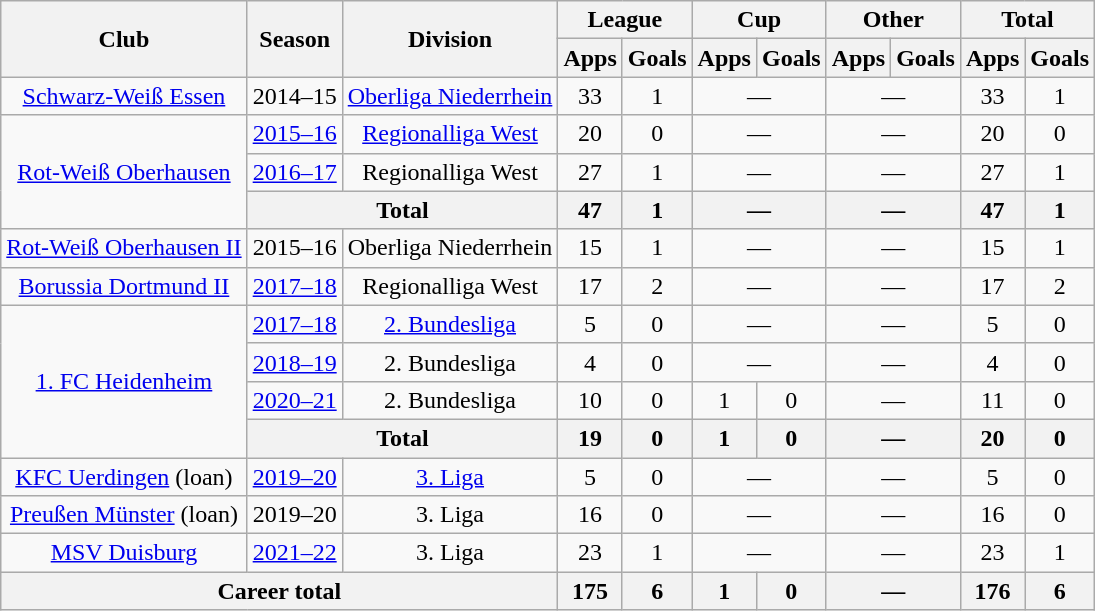<table class="wikitable" style="text-align:center">
<tr>
<th rowspan="2">Club</th>
<th rowspan="2">Season</th>
<th rowspan="2">Division</th>
<th colspan="2">League</th>
<th colspan="2">Cup</th>
<th colspan="2">Other</th>
<th colspan="2">Total</th>
</tr>
<tr>
<th>Apps</th>
<th>Goals</th>
<th>Apps</th>
<th>Goals</th>
<th>Apps</th>
<th>Goals</th>
<th>Apps</th>
<th>Goals</th>
</tr>
<tr>
<td><a href='#'>Schwarz-Weiß Essen</a></td>
<td>2014–15</td>
<td><a href='#'>Oberliga Niederrhein</a></td>
<td>33</td>
<td>1</td>
<td colspan="2">—</td>
<td colspan="2">—</td>
<td>33</td>
<td>1</td>
</tr>
<tr>
<td rowspan="3"><a href='#'>Rot-Weiß Oberhausen</a></td>
<td><a href='#'>2015–16</a></td>
<td><a href='#'>Regionalliga West</a></td>
<td>20</td>
<td>0</td>
<td colspan="2">—</td>
<td colspan="2">—</td>
<td>20</td>
<td>0</td>
</tr>
<tr>
<td><a href='#'>2016–17</a></td>
<td>Regionalliga West</td>
<td>27</td>
<td>1</td>
<td colspan="2">—</td>
<td colspan="2">—</td>
<td>27</td>
<td>1</td>
</tr>
<tr>
<th colspan="2">Total</th>
<th>47</th>
<th>1</th>
<th colspan="2">—</th>
<th colspan="2">—</th>
<th>47</th>
<th>1</th>
</tr>
<tr>
<td><a href='#'>Rot-Weiß Oberhausen II</a></td>
<td>2015–16</td>
<td>Oberliga Niederrhein</td>
<td>15</td>
<td>1</td>
<td colspan="2">—</td>
<td colspan="2">—</td>
<td>15</td>
<td>1</td>
</tr>
<tr>
<td><a href='#'>Borussia Dortmund II</a></td>
<td><a href='#'>2017–18</a></td>
<td>Regionalliga West</td>
<td>17</td>
<td>2</td>
<td colspan="2">—</td>
<td colspan="2">—</td>
<td>17</td>
<td>2</td>
</tr>
<tr>
<td rowspan="4"><a href='#'>1. FC Heidenheim</a></td>
<td><a href='#'>2017–18</a></td>
<td><a href='#'>2. Bundesliga</a></td>
<td>5</td>
<td>0</td>
<td colspan="2">—</td>
<td colspan="2">—</td>
<td>5</td>
<td>0</td>
</tr>
<tr>
<td><a href='#'>2018–19</a></td>
<td>2. Bundesliga</td>
<td>4</td>
<td>0</td>
<td colspan="2">—</td>
<td colspan="2">—</td>
<td>4</td>
<td>0</td>
</tr>
<tr>
<td><a href='#'>2020–21</a></td>
<td>2. Bundesliga</td>
<td>10</td>
<td>0</td>
<td>1</td>
<td>0</td>
<td colspan="2">—</td>
<td>11</td>
<td>0</td>
</tr>
<tr>
<th colspan="2">Total</th>
<th>19</th>
<th>0</th>
<th>1</th>
<th>0</th>
<th colspan="2">—</th>
<th>20</th>
<th>0</th>
</tr>
<tr>
<td><a href='#'>KFC Uerdingen</a> (loan)</td>
<td><a href='#'>2019–20</a></td>
<td><a href='#'>3. Liga</a></td>
<td>5</td>
<td>0</td>
<td colspan="2">—</td>
<td colspan="2">—</td>
<td>5</td>
<td>0</td>
</tr>
<tr>
<td><a href='#'>Preußen Münster</a> (loan)</td>
<td>2019–20</td>
<td>3. Liga</td>
<td>16</td>
<td>0</td>
<td colspan="2">—</td>
<td colspan="2">—</td>
<td>16</td>
<td>0</td>
</tr>
<tr>
<td><a href='#'>MSV Duisburg</a></td>
<td><a href='#'>2021–22</a></td>
<td>3. Liga</td>
<td>23</td>
<td>1</td>
<td colspan="2">—</td>
<td colspan="2">—</td>
<td>23</td>
<td>1</td>
</tr>
<tr>
<th colspan="3">Career total</th>
<th>175</th>
<th>6</th>
<th>1</th>
<th>0</th>
<th colspan="2">—</th>
<th>176</th>
<th>6</th>
</tr>
</table>
